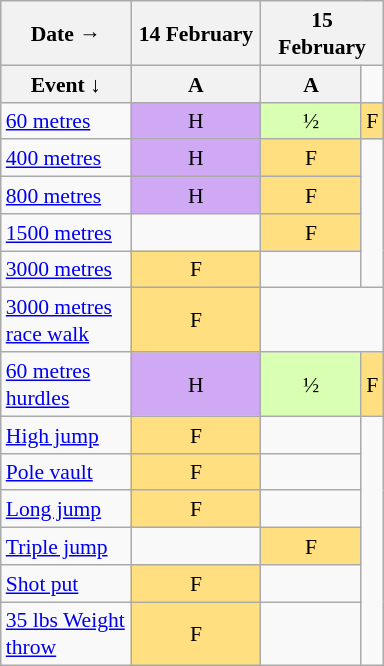<table class="wikitable" style="margin:0.5em auto; font-size:90%; line-height:1.25em;">
<tr align="center">
<th width="80px" colspan=1>Date   →</th>
<th width="40px" colspan=1>14 February</th>
<th width="40px" colspan=2>15 February</th>
</tr>
<tr>
<th>Event ↓</th>
<th width="80px">A</th>
<th width="60px" colspan=1>A</th>
</tr>
<tr align="center">
<td align="left"><a href='#'>60 metres</a></td>
<td bgcolor="#D0A9F5" colspan=1>H</td>
<td bgcolor="#D9FFB2" colspan=0.5>½</td>
<td bgcolor="#FFDF80" colspan=0.5>F</td>
</tr>
<tr align="center">
<td align="left"><a href='#'>400 metres</a></td>
<td bgcolor="#D0A9F5" colspan=1>H</td>
<td bgcolor="#FFDF80" colspan=1>F</td>
</tr>
<tr align="center">
<td align="left"><a href='#'>800 metres</a></td>
<td bgcolor="#D0A9F5" colspan=1>H</td>
<td bgcolor="#FFDF80" colspan=1>F</td>
</tr>
<tr align="center">
<td align="left"><a href='#'>1500 metres</a></td>
<td colspan=1></td>
<td bgcolor="#FFDF80" colspan=1>F</td>
</tr>
<tr align="center">
<td align="left"><a href='#'>3000 metres</a></td>
<td bgcolor="#FFDF80" colspan=1>F</td>
<td colspan=1></td>
</tr>
<tr align="center">
<td align="left"><a href='#'>3000 metres race walk</a></td>
<td bgcolor="#FFDF80" colspan=1>F</td>
<td colspan=2></td>
</tr>
<tr align="center">
<td align="left"><a href='#'>60 metres hurdles</a></td>
<td bgcolor="#D0A9F5" colspan=1>H</td>
<td bgcolor="#D9FFB2" colspan=0.5>½</td>
<td bgcolor="#FFDF80" colspan=0.5>F</td>
</tr>
<tr align="center">
<td align="left"><a href='#'>High jump</a></td>
<td bgcolor="#FFDF80" colspan=1>F</td>
<td colspan=1></td>
</tr>
<tr align="center">
<td align="left"><a href='#'>Pole vault</a></td>
<td bgcolor="#FFDF80" colspan=1>F</td>
<td colspan=1></td>
</tr>
<tr align="center">
<td align="left"><a href='#'>Long jump</a></td>
<td bgcolor="#FFDF80" colspan=1>F</td>
<td colspan=1></td>
</tr>
<tr align="center">
<td align="left"><a href='#'>Triple jump</a></td>
<td colspan=1></td>
<td bgcolor="#FFDF80" colspan=1>F</td>
</tr>
<tr align="center">
<td align="left"><a href='#'>Shot put</a></td>
<td bgcolor="#FFDF80" colspan=1>F</td>
<td colspan=1></td>
</tr>
<tr align="center">
<td align="left"><a href='#'>35 lbs Weight throw</a></td>
<td bgcolor="#FFDF80" colspan=1>F</td>
<td colspan=1></td>
</tr>
</table>
